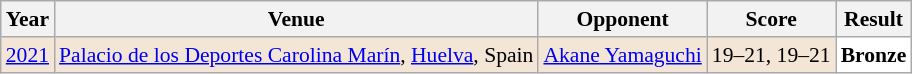<table class="sortable wikitable" style="font-size: 90%;">
<tr>
<th>Year</th>
<th>Venue</th>
<th>Opponent</th>
<th>Score</th>
<th>Result</th>
</tr>
<tr style="background:#F3E6D7">
<td align="center"><a href='#'>2021</a></td>
<td align="left"><a href='#'>Palacio de los Deportes Carolina Marín</a>, <a href='#'>Huelva</a>, Spain</td>
<td align="left"> <a href='#'>Akane Yamaguchi</a></td>
<td align="left">19–21, 19–21</td>
<td style="text-align:left; background:white"> <strong>Bronze</strong></td>
</tr>
</table>
